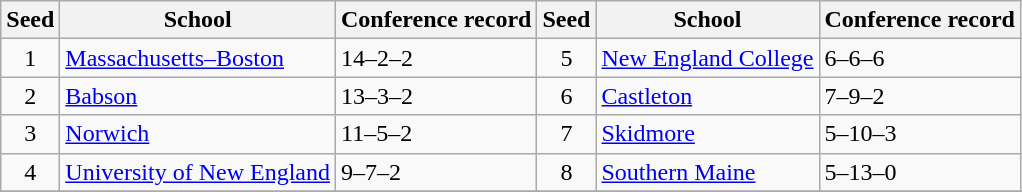<table class="wikitable">
<tr>
<th>Seed</th>
<th>School</th>
<th>Conference record</th>
<th>Seed</th>
<th>School</th>
<th>Conference record</th>
</tr>
<tr>
<td align=center>1</td>
<td><a href='#'>Massachusetts–Boston</a></td>
<td>14–2–2</td>
<td align=center>5</td>
<td><a href='#'>New England College</a></td>
<td>6–6–6</td>
</tr>
<tr>
<td align=center>2</td>
<td><a href='#'>Babson</a></td>
<td>13–3–2</td>
<td align=center>6</td>
<td><a href='#'>Castleton</a></td>
<td>7–9–2</td>
</tr>
<tr>
<td align=center>3</td>
<td><a href='#'>Norwich</a></td>
<td>11–5–2</td>
<td align=center>7</td>
<td><a href='#'>Skidmore</a></td>
<td>5–10–3</td>
</tr>
<tr>
<td align=center>4</td>
<td><a href='#'>University of New England</a></td>
<td>9–7–2</td>
<td align=center>8</td>
<td><a href='#'>Southern Maine</a></td>
<td>5–13–0</td>
</tr>
<tr>
</tr>
</table>
